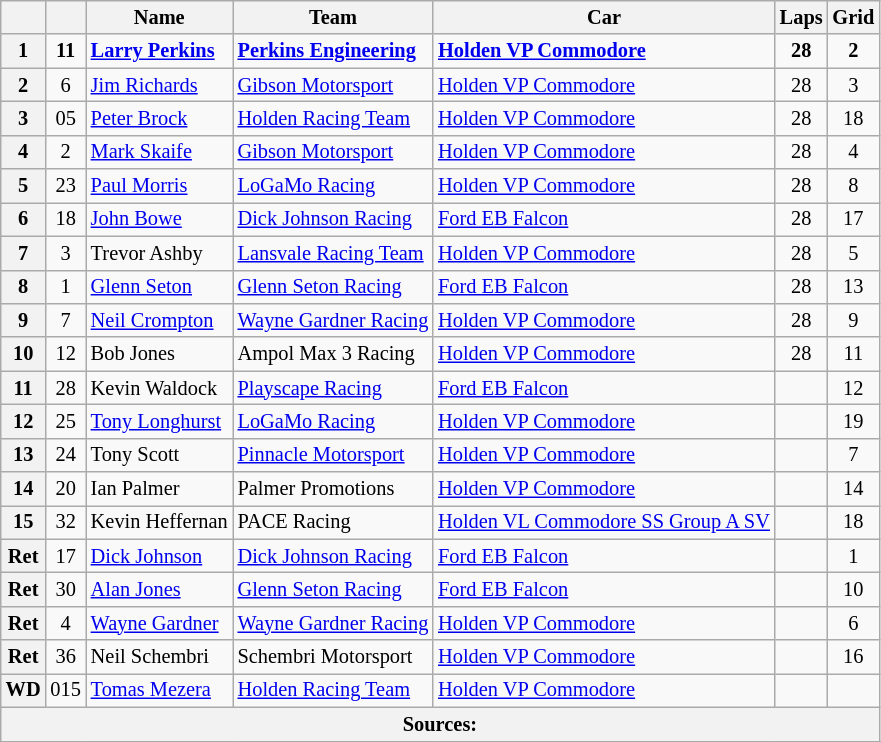<table class="wikitable" style="font-size: 85%">
<tr>
<th></th>
<th></th>
<th>Name</th>
<th>Team</th>
<th>Car</th>
<th>Laps</th>
<th>Grid</th>
</tr>
<tr>
<th>1</th>
<td align="center"><strong>11</strong></td>
<td> <strong><a href='#'>Larry Perkins</a></strong></td>
<td><strong><a href='#'>Perkins Engineering</a></strong></td>
<td><strong><a href='#'>Holden VP Commodore</a></strong></td>
<td align="center"><strong>28</strong></td>
<td align="center"><strong>2</strong></td>
</tr>
<tr>
<th>2</th>
<td align="center">6</td>
<td> <a href='#'>Jim Richards</a></td>
<td><a href='#'>Gibson Motorsport</a></td>
<td><a href='#'>Holden VP Commodore</a></td>
<td align="center">28</td>
<td align="center">3</td>
</tr>
<tr>
<th>3</th>
<td align="center">05</td>
<td> <a href='#'>Peter Brock</a></td>
<td><a href='#'>Holden Racing Team</a></td>
<td><a href='#'>Holden VP Commodore</a></td>
<td align="center">28</td>
<td align="center">18</td>
</tr>
<tr>
<th>4</th>
<td align="center">2</td>
<td> <a href='#'>Mark Skaife</a></td>
<td><a href='#'>Gibson Motorsport</a></td>
<td><a href='#'>Holden VP Commodore</a></td>
<td align="center">28</td>
<td align="center">4</td>
</tr>
<tr>
<th>5</th>
<td align="center">23</td>
<td> <a href='#'>Paul Morris</a></td>
<td><a href='#'>LoGaMo Racing</a></td>
<td><a href='#'>Holden VP Commodore</a></td>
<td align="center">28</td>
<td align="center">8</td>
</tr>
<tr>
<th>6</th>
<td align="center">18</td>
<td> <a href='#'>John Bowe</a></td>
<td><a href='#'>Dick Johnson Racing</a></td>
<td><a href='#'>Ford EB Falcon</a></td>
<td align="center">28</td>
<td align="center">17</td>
</tr>
<tr>
<th>7</th>
<td align="center">3</td>
<td> Trevor Ashby</td>
<td><a href='#'>Lansvale Racing Team</a></td>
<td><a href='#'>Holden VP Commodore</a></td>
<td align="center">28</td>
<td align="center">5</td>
</tr>
<tr>
<th>8</th>
<td align="center">1</td>
<td> <a href='#'>Glenn Seton</a></td>
<td><a href='#'>Glenn Seton Racing</a></td>
<td><a href='#'>Ford EB Falcon</a></td>
<td align="center">28</td>
<td align="center">13</td>
</tr>
<tr>
<th>9</th>
<td align="center">7</td>
<td> <a href='#'>Neil Crompton</a></td>
<td><a href='#'>Wayne Gardner Racing</a></td>
<td><a href='#'>Holden VP Commodore</a></td>
<td align="center">28</td>
<td align="center">9</td>
</tr>
<tr>
<th>10</th>
<td align="center">12</td>
<td> Bob Jones</td>
<td>Ampol Max 3 Racing</td>
<td><a href='#'>Holden VP Commodore</a></td>
<td align="center">28</td>
<td align="center">11</td>
</tr>
<tr>
<th>11</th>
<td align="center">28</td>
<td> Kevin Waldock</td>
<td><a href='#'>Playscape Racing</a></td>
<td><a href='#'>Ford EB Falcon</a></td>
<td align="center"></td>
<td align="center">12</td>
</tr>
<tr>
<th>12</th>
<td align="center">25</td>
<td> <a href='#'>Tony Longhurst</a></td>
<td><a href='#'>LoGaMo Racing</a></td>
<td><a href='#'>Holden VP Commodore</a></td>
<td align="center"></td>
<td align="center">19</td>
</tr>
<tr>
<th>13</th>
<td align="center">24</td>
<td> Tony Scott</td>
<td><a href='#'>Pinnacle Motorsport</a></td>
<td><a href='#'>Holden VP Commodore</a></td>
<td align="center"></td>
<td align="center">7</td>
</tr>
<tr>
<th>14</th>
<td align="center">20</td>
<td> Ian Palmer</td>
<td>Palmer Promotions</td>
<td><a href='#'>Holden VP Commodore</a></td>
<td align="center"></td>
<td align="center">14</td>
</tr>
<tr>
<th>15</th>
<td align="center">32</td>
<td> Kevin Heffernan</td>
<td>PACE Racing</td>
<td><a href='#'>Holden VL Commodore SS Group A SV</a></td>
<td align="center"></td>
<td align="center">18</td>
</tr>
<tr>
<th>Ret</th>
<td align="center">17</td>
<td> <a href='#'>Dick Johnson</a></td>
<td><a href='#'>Dick Johnson Racing</a></td>
<td><a href='#'>Ford EB Falcon</a></td>
<td align="center"></td>
<td align="center">1</td>
</tr>
<tr>
<th>Ret</th>
<td align="center">30</td>
<td> <a href='#'>Alan Jones</a></td>
<td><a href='#'>Glenn Seton Racing</a></td>
<td><a href='#'>Ford EB Falcon</a></td>
<td align="center"></td>
<td align="center">10</td>
</tr>
<tr>
<th>Ret</th>
<td align="center">4</td>
<td> <a href='#'>Wayne Gardner</a></td>
<td><a href='#'>Wayne Gardner Racing</a></td>
<td><a href='#'>Holden VP Commodore</a></td>
<td align="center"></td>
<td align="center">6</td>
</tr>
<tr>
<th>Ret</th>
<td align="center">36</td>
<td> Neil Schembri</td>
<td>Schembri Motorsport</td>
<td><a href='#'>Holden VP Commodore</a></td>
<td align="center"></td>
<td align="center">16</td>
</tr>
<tr>
<th>WD</th>
<td align="center">015</td>
<td> <a href='#'>Tomas Mezera</a></td>
<td><a href='#'>Holden Racing Team</a></td>
<td><a href='#'>Holden VP Commodore</a></td>
<td align="center"></td>
<td align="center"></td>
</tr>
<tr>
<th colspan="7">Sources:</th>
</tr>
<tr>
</tr>
</table>
